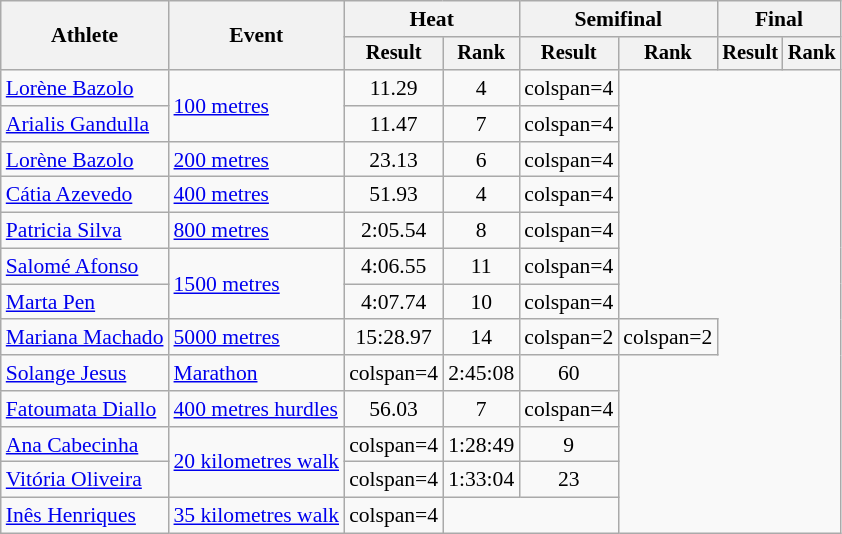<table class="wikitable" style="font-size:90%">
<tr>
<th rowspan="2">Athlete</th>
<th rowspan="2">Event</th>
<th colspan="2">Heat</th>
<th colspan="2">Semifinal</th>
<th colspan="2">Final</th>
</tr>
<tr style="font-size:95%">
<th>Result</th>
<th>Rank</th>
<th>Result</th>
<th>Rank</th>
<th>Result</th>
<th>Rank</th>
</tr>
<tr align=center>
<td align=left><a href='#'>Lorène Bazolo</a></td>
<td align=left rowspan=2><a href='#'>100 metres</a></td>
<td>11.29</td>
<td>4</td>
<td>colspan=4 </td>
</tr>
<tr align=center>
<td align=left><a href='#'>Arialis Gandulla</a></td>
<td>11.47</td>
<td>7</td>
<td>colspan=4 </td>
</tr>
<tr align=center>
<td align=left><a href='#'>Lorène Bazolo</a></td>
<td align=left><a href='#'>200 metres</a></td>
<td>23.13</td>
<td>6</td>
<td>colspan=4 </td>
</tr>
<tr align=center>
<td align=left><a href='#'>Cátia Azevedo</a></td>
<td align=left><a href='#'>400 metres</a></td>
<td>51.93</td>
<td>4</td>
<td>colspan=4 </td>
</tr>
<tr align=center>
<td align=left><a href='#'>Patricia Silva</a></td>
<td align=left><a href='#'>800 metres</a></td>
<td>2:05.54</td>
<td>8</td>
<td>colspan=4 </td>
</tr>
<tr align=center>
<td align=left><a href='#'>Salomé Afonso</a></td>
<td align=left rowspan=2><a href='#'>1500 metres</a></td>
<td>4:06.55</td>
<td>11</td>
<td>colspan=4 </td>
</tr>
<tr align=center>
<td align=left><a href='#'>Marta Pen</a></td>
<td>4:07.74</td>
<td>10</td>
<td>colspan=4 </td>
</tr>
<tr align=center>
<td align=left><a href='#'>Mariana Machado</a></td>
<td align=left><a href='#'>5000 metres</a></td>
<td>15:28.97</td>
<td>14</td>
<td>colspan=2</td>
<td>colspan=2 </td>
</tr>
<tr align=center>
<td align=left><a href='#'>Solange Jesus</a></td>
<td align=left><a href='#'>Marathon</a></td>
<td>colspan=4</td>
<td>2:45:08</td>
<td>60</td>
</tr>
<tr align=center>
<td align=left><a href='#'>Fatoumata Diallo</a></td>
<td align=left><a href='#'>400 metres hurdles</a></td>
<td>56.03</td>
<td>7</td>
<td>colspan=4 </td>
</tr>
<tr align=center>
<td align=left><a href='#'>Ana Cabecinha</a></td>
<td align=left rowspan=2><a href='#'>20 kilometres walk</a></td>
<td>colspan=4</td>
<td>1:28:49 </td>
<td>9</td>
</tr>
<tr align=center>
<td align=left><a href='#'>Vitória Oliveira</a></td>
<td>colspan=4</td>
<td>1:33:04 </td>
<td>23</td>
</tr>
<tr align=center>
<td align=left><a href='#'>Inês Henriques</a></td>
<td align=left><a href='#'>35 kilometres walk</a></td>
<td>colspan=4</td>
<td colspan=2></td>
</tr>
</table>
